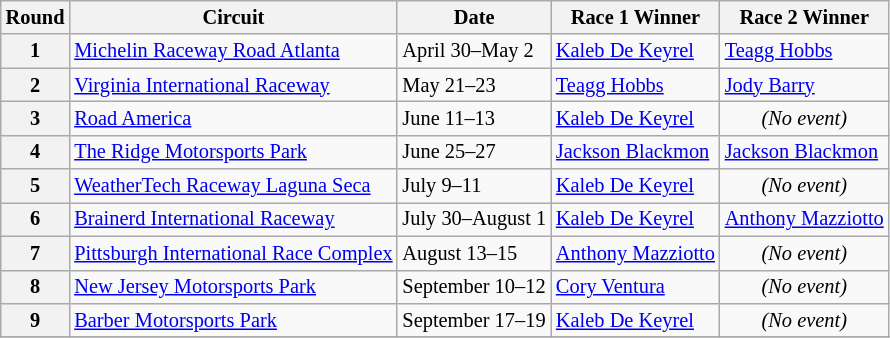<table class="wikitable" style="font-size: 85%">
<tr>
<th>Round</th>
<th>Circuit</th>
<th>Date</th>
<th>Race 1 Winner</th>
<th>Race 2 Winner</th>
</tr>
<tr>
<th>1</th>
<td> <a href='#'>Michelin Raceway Road Atlanta</a></td>
<td>April 30–May 2</td>
<td> <a href='#'>Kaleb De Keyrel</a></td>
<td> <a href='#'>Teagg Hobbs</a></td>
</tr>
<tr>
<th>2</th>
<td> <a href='#'>Virginia International Raceway</a></td>
<td>May 21–23</td>
<td> <a href='#'>Teagg Hobbs</a></td>
<td> <a href='#'>Jody Barry</a></td>
</tr>
<tr>
<th>3</th>
<td> <a href='#'>Road America</a></td>
<td>June 11–13</td>
<td> <a href='#'>Kaleb De Keyrel</a></td>
<td align=center><em>(No event)</em></td>
</tr>
<tr>
<th>4</th>
<td> <a href='#'>The Ridge Motorsports Park</a></td>
<td>June 25–27</td>
<td> <a href='#'>Jackson Blackmon</a></td>
<td> <a href='#'>Jackson Blackmon</a></td>
</tr>
<tr>
<th>5</th>
<td> <a href='#'>WeatherTech Raceway Laguna Seca</a></td>
<td>July 9–11</td>
<td> <a href='#'>Kaleb De Keyrel</a></td>
<td align=center><em>(No event)</em></td>
</tr>
<tr>
<th>6</th>
<td> <a href='#'>Brainerd International Raceway</a></td>
<td>July 30–August 1</td>
<td> <a href='#'>Kaleb De Keyrel</a></td>
<td> <a href='#'>Anthony Mazziotto</a></td>
</tr>
<tr>
<th>7</th>
<td> <a href='#'>Pittsburgh International Race Complex</a></td>
<td>August 13–15</td>
<td> <a href='#'>Anthony Mazziotto</a></td>
<td align=center><em>(No event)</em></td>
</tr>
<tr>
<th>8</th>
<td> <a href='#'>New Jersey Motorsports Park</a></td>
<td>September 10–12</td>
<td> <a href='#'>Cory Ventura</a></td>
<td align=center><em>(No event)</em></td>
</tr>
<tr>
<th>9</th>
<td> <a href='#'>Barber Motorsports Park</a></td>
<td>September 17–19</td>
<td> <a href='#'>Kaleb De Keyrel</a></td>
<td align=center><em>(No event)</em></td>
</tr>
<tr>
</tr>
</table>
